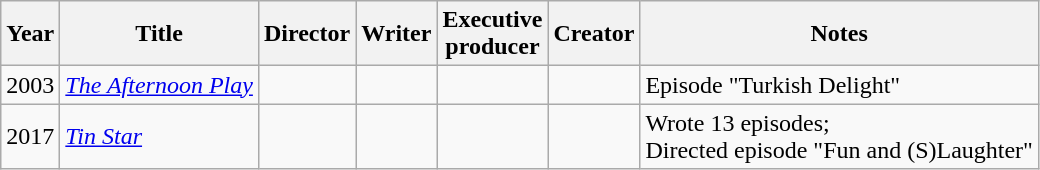<table class="wikitable">
<tr>
<th>Year</th>
<th>Title</th>
<th>Director</th>
<th>Writer</th>
<th>Executive<br>producer</th>
<th>Creator</th>
<th>Notes</th>
</tr>
<tr>
<td>2003</td>
<td><em><a href='#'>The Afternoon Play</a></em></td>
<td></td>
<td></td>
<td></td>
<td></td>
<td>Episode "Turkish Delight"</td>
</tr>
<tr>
<td>2017</td>
<td><em><a href='#'>Tin Star</a></em></td>
<td></td>
<td></td>
<td></td>
<td></td>
<td>Wrote 13 episodes;<br>Directed episode "Fun and (S)Laughter"</td>
</tr>
</table>
